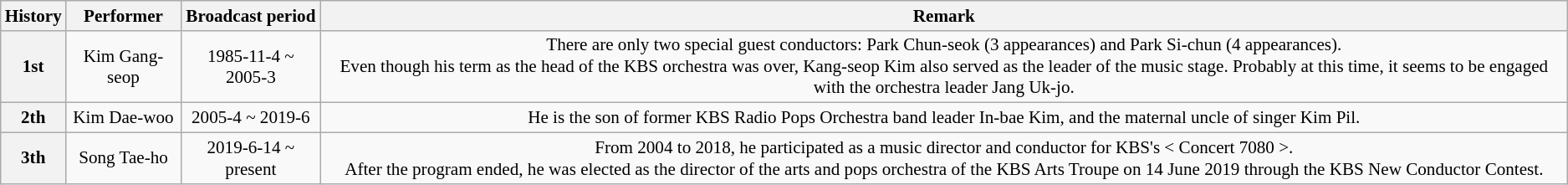<table class="wikitable" style="text-align: center; font-size: 88%;">
<tr>
<th>History</th>
<th>Performer</th>
<th>Broadcast period</th>
<th>Remark</th>
</tr>
<tr>
<th>1st</th>
<td>Kim Gang-seop</td>
<td>1985-11-4 ~ 2005-3</td>
<td>There are only two special guest conductors: Park Chun-seok (3 appearances) and Park Si-chun (4 appearances).<br>Even though his term as the head of the KBS orchestra was over, Kang-seop Kim also served as the leader of the music stage. Probably at this time, it seems to be engaged with the orchestra leader Jang Uk-jo.</td>
</tr>
<tr>
<th>2th</th>
<td>Kim Dae-woo</td>
<td>2005-4 ~ 2019-6</td>
<td>He is the son of former KBS Radio Pops Orchestra band leader In-bae Kim, and the maternal uncle of singer Kim Pil.</td>
</tr>
<tr>
<th>3th</th>
<td>Song Tae-ho</td>
<td>2019-6-14 ~ present</td>
<td>From 2004 to 2018, he participated as a music director and conductor for KBS's < Concert 7080 >.<br>After the program ended, he was elected as the director of the arts and pops orchestra of the KBS Arts Troupe on 14 June 2019 through the KBS New Conductor Contest.</td>
</tr>
</table>
